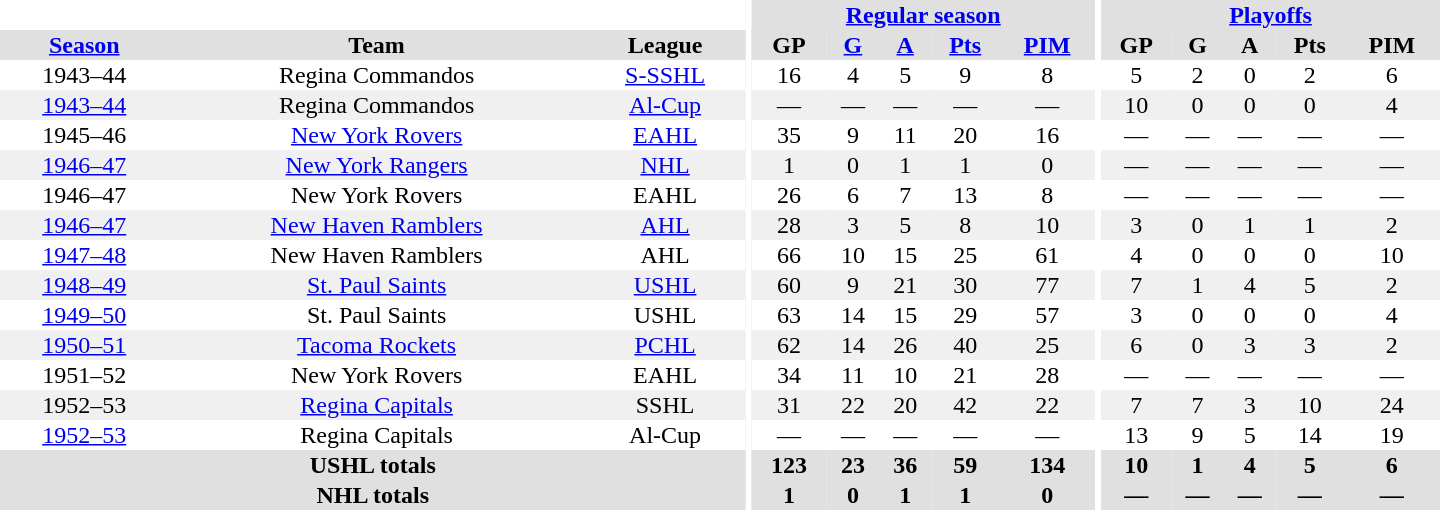<table border="0" cellpadding="1" cellspacing="0" style="text-align:center; width:60em">
<tr bgcolor="#e0e0e0">
<th colspan="3" bgcolor="#ffffff"></th>
<th rowspan="100" bgcolor="#ffffff"></th>
<th colspan="5"><a href='#'>Regular season</a></th>
<th rowspan="100" bgcolor="#ffffff"></th>
<th colspan="5"><a href='#'>Playoffs</a></th>
</tr>
<tr bgcolor="#e0e0e0">
<th><a href='#'>Season</a></th>
<th>Team</th>
<th>League</th>
<th>GP</th>
<th><a href='#'>G</a></th>
<th><a href='#'>A</a></th>
<th><a href='#'>Pts</a></th>
<th><a href='#'>PIM</a></th>
<th>GP</th>
<th>G</th>
<th>A</th>
<th>Pts</th>
<th>PIM</th>
</tr>
<tr>
<td>1943–44</td>
<td>Regina Commandos</td>
<td><a href='#'>S-SSHL</a></td>
<td>16</td>
<td>4</td>
<td>5</td>
<td>9</td>
<td>8</td>
<td>5</td>
<td>2</td>
<td>0</td>
<td>2</td>
<td>6</td>
</tr>
<tr bgcolor="#f0f0f0">
<td><a href='#'>1943–44</a></td>
<td>Regina Commandos</td>
<td><a href='#'>Al-Cup</a></td>
<td>—</td>
<td>—</td>
<td>—</td>
<td>—</td>
<td>—</td>
<td>10</td>
<td>0</td>
<td>0</td>
<td>0</td>
<td>4</td>
</tr>
<tr>
<td>1945–46</td>
<td><a href='#'>New York Rovers</a></td>
<td><a href='#'>EAHL</a></td>
<td>35</td>
<td>9</td>
<td>11</td>
<td>20</td>
<td>16</td>
<td>—</td>
<td>—</td>
<td>—</td>
<td>—</td>
<td>—</td>
</tr>
<tr bgcolor="#f0f0f0">
<td><a href='#'>1946–47</a></td>
<td><a href='#'>New York Rangers</a></td>
<td><a href='#'>NHL</a></td>
<td>1</td>
<td>0</td>
<td>1</td>
<td>1</td>
<td>0</td>
<td>—</td>
<td>—</td>
<td>—</td>
<td>—</td>
<td>—</td>
</tr>
<tr>
<td>1946–47</td>
<td>New York Rovers</td>
<td>EAHL</td>
<td>26</td>
<td>6</td>
<td>7</td>
<td>13</td>
<td>8</td>
<td>—</td>
<td>—</td>
<td>—</td>
<td>—</td>
<td>—</td>
</tr>
<tr bgcolor="#f0f0f0">
<td><a href='#'>1946–47</a></td>
<td><a href='#'>New Haven Ramblers</a></td>
<td><a href='#'>AHL</a></td>
<td>28</td>
<td>3</td>
<td>5</td>
<td>8</td>
<td>10</td>
<td>3</td>
<td>0</td>
<td>1</td>
<td>1</td>
<td>2</td>
</tr>
<tr>
<td><a href='#'>1947–48</a></td>
<td>New Haven Ramblers</td>
<td>AHL</td>
<td>66</td>
<td>10</td>
<td>15</td>
<td>25</td>
<td>61</td>
<td>4</td>
<td>0</td>
<td>0</td>
<td>0</td>
<td>10</td>
</tr>
<tr bgcolor="#f0f0f0">
<td><a href='#'>1948–49</a></td>
<td><a href='#'>St. Paul Saints</a></td>
<td><a href='#'>USHL</a></td>
<td>60</td>
<td>9</td>
<td>21</td>
<td>30</td>
<td>77</td>
<td>7</td>
<td>1</td>
<td>4</td>
<td>5</td>
<td>2</td>
</tr>
<tr>
<td><a href='#'>1949–50</a></td>
<td>St. Paul Saints</td>
<td>USHL</td>
<td>63</td>
<td>14</td>
<td>15</td>
<td>29</td>
<td>57</td>
<td>3</td>
<td>0</td>
<td>0</td>
<td>0</td>
<td>4</td>
</tr>
<tr bgcolor="#f0f0f0">
<td><a href='#'>1950–51</a></td>
<td><a href='#'>Tacoma Rockets</a></td>
<td><a href='#'>PCHL</a></td>
<td>62</td>
<td>14</td>
<td>26</td>
<td>40</td>
<td>25</td>
<td>6</td>
<td>0</td>
<td>3</td>
<td>3</td>
<td>2</td>
</tr>
<tr>
<td>1951–52</td>
<td>New York Rovers</td>
<td>EAHL</td>
<td>34</td>
<td>11</td>
<td>10</td>
<td>21</td>
<td>28</td>
<td>—</td>
<td>—</td>
<td>—</td>
<td>—</td>
<td>—</td>
</tr>
<tr bgcolor="#f0f0f0">
<td>1952–53</td>
<td><a href='#'>Regina Capitals</a></td>
<td>SSHL</td>
<td>31</td>
<td>22</td>
<td>20</td>
<td>42</td>
<td>22</td>
<td>7</td>
<td>7</td>
<td>3</td>
<td>10</td>
<td>24</td>
</tr>
<tr>
<td><a href='#'>1952–53</a></td>
<td>Regina Capitals</td>
<td>Al-Cup</td>
<td>—</td>
<td>—</td>
<td>—</td>
<td>—</td>
<td>—</td>
<td>13</td>
<td>9</td>
<td>5</td>
<td>14</td>
<td>19</td>
</tr>
<tr bgcolor="#e0e0e0">
<th colspan="3">USHL totals</th>
<th>123</th>
<th>23</th>
<th>36</th>
<th>59</th>
<th>134</th>
<th>10</th>
<th>1</th>
<th>4</th>
<th>5</th>
<th>6</th>
</tr>
<tr bgcolor="#e0e0e0">
<th colspan="3">NHL totals</th>
<th>1</th>
<th>0</th>
<th>1</th>
<th>1</th>
<th>0</th>
<th>—</th>
<th>—</th>
<th>—</th>
<th>—</th>
<th>—</th>
</tr>
</table>
